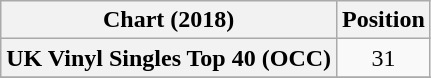<table class="wikitable plainrowheaders">
<tr>
<th>Chart (2018)</th>
<th>Position</th>
</tr>
<tr>
<th scope="row">UK Vinyl Singles Top 40 (OCC)</th>
<td align="center">31</td>
</tr>
<tr>
</tr>
</table>
